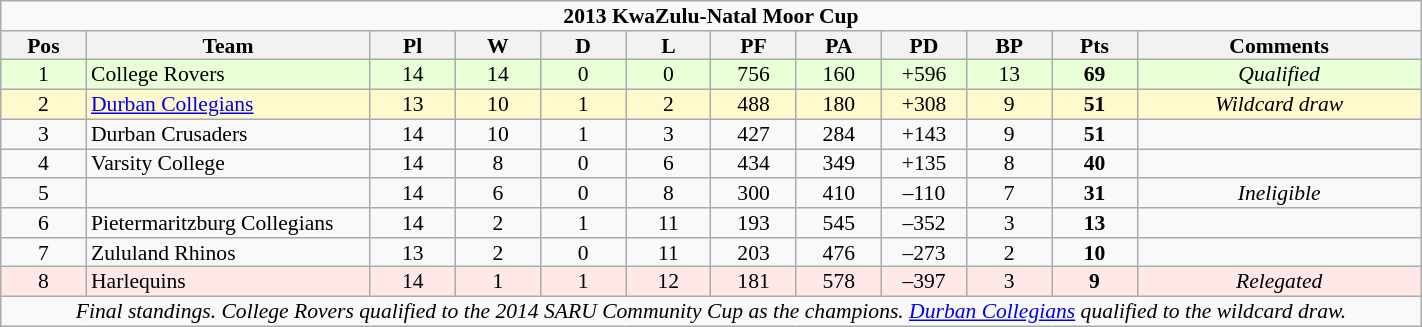<table class="wikitable"  style="text-align:center; line-height:90%; font-size:90%; width:75%;">
<tr>
<td colspan=12><strong>2013 KwaZulu-Natal Moor Cup</strong></td>
</tr>
<tr>
<th style="width:6%;">Pos</th>
<th style="width:20%;">Team</th>
<th style="width:6%;">Pl</th>
<th style="width:6%;">W</th>
<th style="width:6%;">D</th>
<th style="width:6%;">L</th>
<th style="width:6%;">PF</th>
<th style="width:6%;">PA</th>
<th style="width:6%;">PD</th>
<th style="width:6%;">BP</th>
<th style="width:6%;">Pts</th>
<th style="width:20%;">Comments<br></th>
</tr>
<tr bgcolor="#E8FFD8">
<td>1</td>
<td style="text-align:left;">College Rovers</td>
<td>14</td>
<td>14</td>
<td>0</td>
<td>0</td>
<td>756</td>
<td>160</td>
<td>+596</td>
<td>13</td>
<td><strong>69</strong></td>
<td><em>Qualified</em></td>
</tr>
<tr bgcolor="#FFFACD">
<td>2</td>
<td style="text-align:left;"><a href='#'>Durban Collegians</a></td>
<td>13</td>
<td>10</td>
<td>1</td>
<td>2</td>
<td>488</td>
<td>180</td>
<td>+308</td>
<td>9</td>
<td><strong>51</strong></td>
<td><em>Wildcard draw</em></td>
</tr>
<tr>
<td>3</td>
<td style="text-align:left;">Durban Crusaders</td>
<td>14</td>
<td>10</td>
<td>1</td>
<td>3</td>
<td>427</td>
<td>284</td>
<td>+143</td>
<td>9</td>
<td><strong>51</strong></td>
<td></td>
</tr>
<tr>
<td>4</td>
<td style="text-align:left;">Varsity College</td>
<td>14</td>
<td>8</td>
<td>0</td>
<td>6</td>
<td>434</td>
<td>349</td>
<td>+135</td>
<td>8</td>
<td><strong>40</strong></td>
<td></td>
</tr>
<tr>
<td>5</td>
<td style="text-align:left;"></td>
<td>14</td>
<td>6</td>
<td>0</td>
<td>8</td>
<td>300</td>
<td>410</td>
<td>–110</td>
<td>7</td>
<td><strong>31</strong></td>
<td><em>Ineligible</em></td>
</tr>
<tr>
<td>6</td>
<td style="text-align:left;">Pietermaritzburg Collegians</td>
<td>14</td>
<td>2</td>
<td>1</td>
<td>11</td>
<td>193</td>
<td>545</td>
<td>–352</td>
<td>3</td>
<td><strong>13</strong></td>
<td></td>
</tr>
<tr>
<td>7</td>
<td style="text-align:left;">Zululand Rhinos</td>
<td>13</td>
<td>2</td>
<td>0</td>
<td>11</td>
<td>203</td>
<td>476</td>
<td>–273</td>
<td>2</td>
<td><strong>10</strong></td>
<td></td>
</tr>
<tr bgcolor="#FFE8E8">
<td>8</td>
<td style="text-align:left;">Harlequins</td>
<td>14</td>
<td>1</td>
<td>1</td>
<td>12</td>
<td>181</td>
<td>578</td>
<td>–397</td>
<td>3</td>
<td><strong>9</strong></td>
<td><em>Relegated</em></td>
</tr>
<tr>
<td colspan=12><em>Final standings. College Rovers qualified to the 2014 SARU Community Cup as the champions. <a href='#'>Durban Collegians</a> qualified to the wildcard draw.</em></td>
</tr>
</table>
